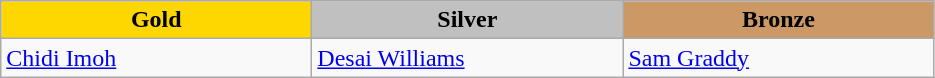<table class="wikitable" style="text-align:left">
<tr align="center">
<td width=200 bgcolor=gold><strong>Gold</strong></td>
<td width=200 bgcolor=silver><strong>Silver</strong></td>
<td width=200 bgcolor=CC9966><strong>Bronze</strong></td>
</tr>
<tr>
<td><a href='#'>Chidi Imoh</a><br><em></em></td>
<td><a href='#'>Desai Williams</a><br><em></em></td>
<td><a href='#'>Sam Graddy</a><br><em></em></td>
</tr>
</table>
